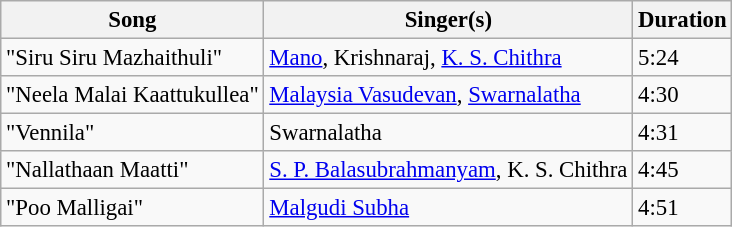<table class="wikitable" style="font-size:95%;">
<tr>
<th>Song</th>
<th>Singer(s)</th>
<th>Duration</th>
</tr>
<tr>
<td>"Siru Siru Mazhaithuli"</td>
<td><a href='#'>Mano</a>, Krishnaraj, <a href='#'>K. S. Chithra</a></td>
<td>5:24</td>
</tr>
<tr>
<td>"Neela Malai Kaattukullea"</td>
<td><a href='#'>Malaysia Vasudevan</a>, <a href='#'>Swarnalatha</a></td>
<td>4:30</td>
</tr>
<tr>
<td>"Vennila"</td>
<td>Swarnalatha</td>
<td>4:31</td>
</tr>
<tr>
<td>"Nallathaan Maatti"</td>
<td><a href='#'>S. P. Balasubrahmanyam</a>, K. S. Chithra</td>
<td>4:45</td>
</tr>
<tr>
<td>"Poo Malligai"</td>
<td><a href='#'>Malgudi Subha</a></td>
<td>4:51</td>
</tr>
</table>
